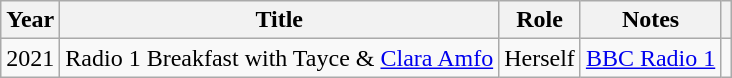<table class="wikitable plainrowheaders sortable">
<tr>
<th scope="col">Year</th>
<th scope="col">Title</th>
<th scope="col">Role</th>
<th scope="col">Notes</th>
<th style="text-align: center;" class="unsortable"></th>
</tr>
<tr>
<td>2021</td>
<td>Radio 1 Breakfast with Tayce & <a href='#'>Clara Amfo</a></td>
<td>Herself</td>
<td><a href='#'>BBC Radio 1</a></td>
<td></td>
</tr>
</table>
